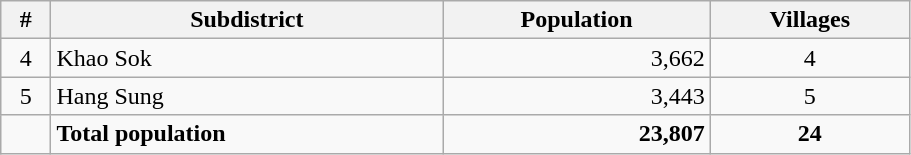<table class="wikitable" style="width:48%; display:inline-table;">
<tr>
<th>#</th>
<th>Subdistrict</th>
<th>Population</th>
<th>Villages</th>
</tr>
<tr>
<td style="text-align:center;">4</td>
<td>Khao Sok</td>
<td style="text-align:right;">3,662</td>
<td style="text-align:center;">4</td>
</tr>
<tr>
<td style="text-align:center;">5</td>
<td>Hang Sung</td>
<td style="text-align:right;">3,443</td>
<td style="text-align:center;">5</td>
</tr>
<tr>
<td></td>
<td><strong>Total population</strong></td>
<td style="text-align:right;"><strong>23,807</strong></td>
<td style="text-align:center;"><strong>24</strong></td>
</tr>
</table>
